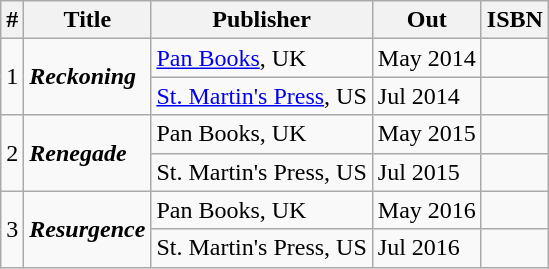<table class="wikitable sortable">
<tr>
<th>#</th>
<th>Title</th>
<th>Publisher</th>
<th>Out</th>
<th class="unsortable">ISBN</th>
</tr>
<tr>
<td rowspan=2>1</td>
<td rowspan=2><strong><em>Reckoning</em></strong></td>
<td><a href='#'>Pan Books</a>, UK</td>
<td>May 2014</td>
<td></td>
</tr>
<tr>
<td><a href='#'>St. Martin's Press</a>, US</td>
<td>Jul 2014</td>
<td></td>
</tr>
<tr>
<td rowspan=2>2</td>
<td rowspan=2><strong><em>Renegade</em></strong></td>
<td>Pan Books, UK</td>
<td>May 2015</td>
<td></td>
</tr>
<tr>
<td>St. Martin's Press, US</td>
<td>Jul 2015</td>
<td></td>
</tr>
<tr>
<td rowspan=2>3</td>
<td rowspan=2><strong><em>Resurgence</em></strong></td>
<td>Pan Books, UK</td>
<td>May 2016</td>
<td></td>
</tr>
<tr>
<td>St. Martin's Press, US</td>
<td>Jul 2016</td>
<td></td>
</tr>
</table>
